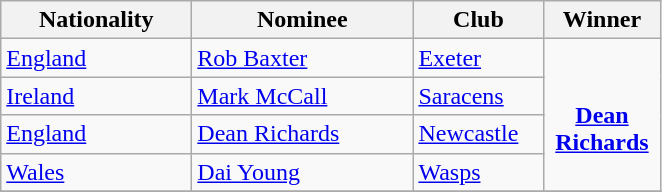<table class="wikitable">
<tr>
<th width=120>Nationality</th>
<th width=140>Nominee</th>
<th width=80>Club</th>
<th width=70>Winner</th>
</tr>
<tr>
<td> <a href='#'>England</a></td>
<td><a href='#'>Rob Baxter</a></td>
<td><a href='#'>Exeter</a></td>
<td rowspan=4 align=center><br><strong><a href='#'>Dean Richards</a></strong></td>
</tr>
<tr>
<td> <a href='#'>Ireland</a></td>
<td><a href='#'>Mark McCall</a></td>
<td><a href='#'>Saracens</a></td>
</tr>
<tr>
<td> <a href='#'>England</a></td>
<td><a href='#'>Dean Richards</a></td>
<td><a href='#'>Newcastle</a></td>
</tr>
<tr>
<td> <a href='#'>Wales</a></td>
<td><a href='#'>Dai Young</a></td>
<td><a href='#'>Wasps</a></td>
</tr>
<tr>
</tr>
</table>
